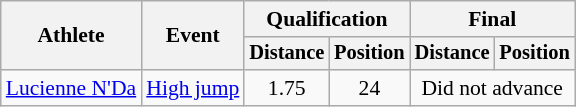<table class=wikitable style="font-size:90%; text-align:center">
<tr>
<th rowspan=2>Athlete</th>
<th rowspan=2>Event</th>
<th colspan=2>Qualification</th>
<th colspan=2>Final</th>
</tr>
<tr style=font-size:95%>
<th>Distance</th>
<th>Position</th>
<th>Distance</th>
<th>Position</th>
</tr>
<tr align=center>
<td align=left><a href='#'>Lucienne N'Da</a></td>
<td align=left><a href='#'>High jump</a></td>
<td>1.75</td>
<td>24</td>
<td colspan=2>Did not advance</td>
</tr>
</table>
